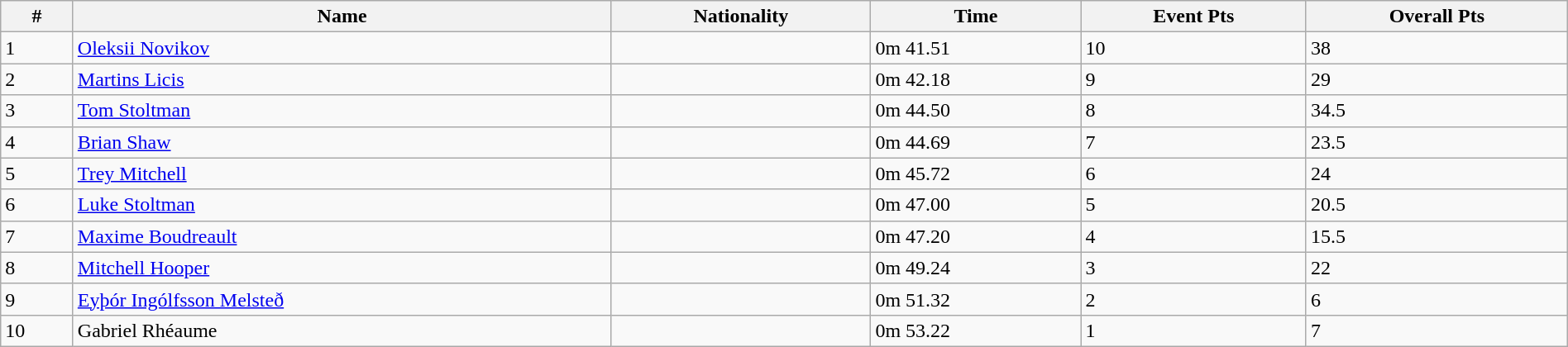<table class="wikitable sortable" style="display: inline-table;width: 100%;">
<tr>
<th>#</th>
<th>Name</th>
<th>Nationality</th>
<th>Time</th>
<th>Event Pts</th>
<th>Overall Pts</th>
</tr>
<tr>
<td>1</td>
<td><a href='#'>Oleksii Novikov</a></td>
<td></td>
<td>0m 41.51</td>
<td>10</td>
<td>38</td>
</tr>
<tr>
<td>2</td>
<td><a href='#'>Martins Licis</a></td>
<td></td>
<td>0m 42.18</td>
<td>9</td>
<td>29</td>
</tr>
<tr>
<td>3</td>
<td><a href='#'>Tom Stoltman</a></td>
<td></td>
<td>0m 44.50</td>
<td>8</td>
<td>34.5</td>
</tr>
<tr>
<td>4</td>
<td><a href='#'>Brian Shaw</a></td>
<td></td>
<td>0m 44.69</td>
<td>7</td>
<td>23.5</td>
</tr>
<tr>
<td>5</td>
<td><a href='#'>Trey Mitchell</a></td>
<td></td>
<td>0m 45.72</td>
<td>6</td>
<td>24</td>
</tr>
<tr>
<td>6</td>
<td><a href='#'>Luke Stoltman</a></td>
<td></td>
<td>0m 47.00</td>
<td>5</td>
<td>20.5</td>
</tr>
<tr>
<td>7</td>
<td><a href='#'>Maxime Boudreault</a></td>
<td></td>
<td>0m 47.20</td>
<td>4</td>
<td>15.5</td>
</tr>
<tr>
<td>8</td>
<td><a href='#'>Mitchell Hooper</a></td>
<td></td>
<td>0m 49.24</td>
<td>3</td>
<td>22</td>
</tr>
<tr>
<td>9</td>
<td><a href='#'>Eyþór Ingólfsson Melsteð</a></td>
<td></td>
<td>0m 51.32</td>
<td>2</td>
<td>6</td>
</tr>
<tr>
<td>10</td>
<td>Gabriel Rhéaume</td>
<td></td>
<td>0m 53.22</td>
<td>1</td>
<td>7</td>
</tr>
</table>
